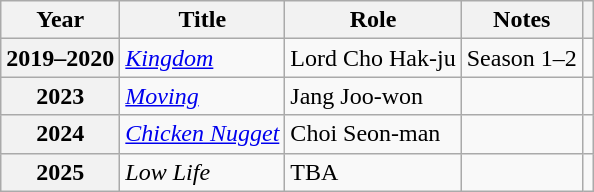<table class="wikitable plainrowheaders sortable">
<tr>
<th scope="col">Year</th>
<th scope="col">Title</th>
<th scope="col">Role</th>
<th scope="col">Notes</th>
<th scope="col" class="unsortable"></th>
</tr>
<tr>
<th scope="row">2019–2020</th>
<td><em><a href='#'>Kingdom</a></em></td>
<td>Lord Cho Hak-ju</td>
<td>Season 1–2</td>
<td style="text-align:center"></td>
</tr>
<tr>
<th scope="row">2023</th>
<td><em><a href='#'>Moving</a></em></td>
<td>Jang Joo-won</td>
<td></td>
<td style="text-align:center"></td>
</tr>
<tr>
<th scope="row">2024</th>
<td><em><a href='#'>Chicken Nugget</a></em></td>
<td>Choi Seon-man</td>
<td></td>
<td style="text-align:center"></td>
</tr>
<tr>
<th scope="row">2025</th>
<td><em>Low Life</em></td>
<td>TBA</td>
<td></td>
<td></td>
</tr>
</table>
